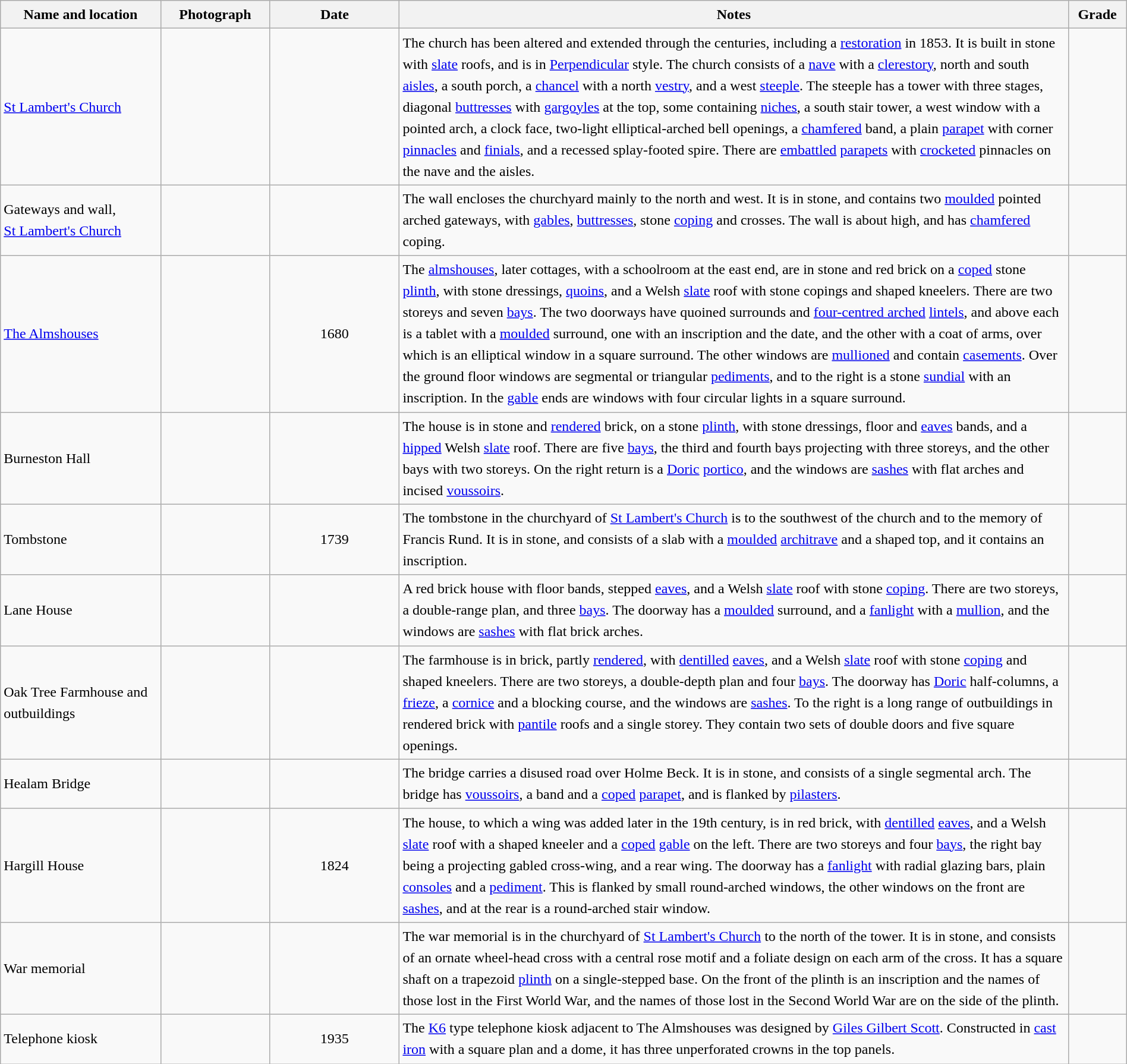<table class="wikitable sortable plainrowheaders" style="width:100%; border:0px; text-align:left; line-height:150%">
<tr>
<th scope="col"  style="width:150px">Name and location</th>
<th scope="col"  style="width:100px" class="unsortable">Photograph</th>
<th scope="col"  style="width:120px">Date</th>
<th scope="col"  style="width:650px" class="unsortable">Notes</th>
<th scope="col"  style="width:50px">Grade</th>
</tr>
<tr>
<td><a href='#'>St Lambert's Church</a><br><small></small></td>
<td></td>
<td align="center"></td>
<td>The church has been altered and extended through the centuries, including a <a href='#'>restoration</a> in 1853.  It is built in stone with <a href='#'>slate</a> roofs, and is in <a href='#'>Perpendicular</a> style.  The church consists of a <a href='#'>nave</a> with a <a href='#'>clerestory</a>, north and south <a href='#'>aisles</a>, a south porch, a <a href='#'>chancel</a> with a north <a href='#'>vestry</a>, and a west <a href='#'>steeple</a>.  The steeple has a tower with three stages, diagonal <a href='#'>buttresses</a> with <a href='#'>gargoyles</a> at the top, some containing <a href='#'>niches</a>, a south stair tower, a west window with a pointed arch, a clock face, two-light elliptical-arched bell openings, a <a href='#'>chamfered</a> band, a plain <a href='#'>parapet</a> with corner <a href='#'>pinnacles</a> and <a href='#'>finials</a>, and a recessed splay-footed spire.  There are <a href='#'>embattled</a> <a href='#'>parapets</a> with <a href='#'>crocketed</a> pinnacles on the nave and the aisles.</td>
<td align="center" ></td>
</tr>
<tr>
<td>Gateways and wall,<br><a href='#'>St Lambert's Church</a><br><small></small></td>
<td></td>
<td align="center"></td>
<td>The wall encloses the churchyard mainly to the north and west.  It is in stone, and contains two <a href='#'>moulded</a> pointed arched gateways, with <a href='#'>gables</a>, <a href='#'>buttresses</a>, stone <a href='#'>coping</a> and crosses.  The wall is about  high, and has <a href='#'>chamfered</a> coping.</td>
<td align="center" ></td>
</tr>
<tr>
<td><a href='#'>The Almshouses</a><br><small></small></td>
<td></td>
<td align="center">1680</td>
<td>The <a href='#'>almshouses</a>, later cottages, with a schoolroom at the east end, are in stone and red brick on a <a href='#'>coped</a> stone <a href='#'>plinth</a>, with stone dressings, <a href='#'>quoins</a>, and a Welsh <a href='#'>slate</a> roof with stone copings and shaped kneelers.  There are two storeys and seven <a href='#'>bays</a>.  The two doorways have quoined surrounds and <a href='#'>four-centred arched</a> <a href='#'>lintels</a>, and above each is a tablet with a <a href='#'>moulded</a> surround, one with an inscription and the date, and the other with a coat of arms, over which is an elliptical window in a square surround.  The other windows are <a href='#'>mullioned</a> and contain <a href='#'>casements</a>.  Over the ground floor windows are segmental or triangular <a href='#'>pediments</a>, and to the right is a stone <a href='#'>sundial</a> with an inscription.  In the <a href='#'>gable</a> ends are windows with four circular lights in a square surround.</td>
<td align="center" ></td>
</tr>
<tr>
<td>Burneston Hall<br><small></small></td>
<td></td>
<td align="center"></td>
<td>The house is in stone and <a href='#'>rendered</a> brick, on a stone <a href='#'>plinth</a>, with stone dressings, floor and <a href='#'>eaves</a> bands, and a <a href='#'>hipped</a> Welsh <a href='#'>slate</a> roof.  There are five <a href='#'>bays</a>, the third and fourth bays projecting with three storeys, and the other bays with two storeys.  On the right return is a <a href='#'>Doric</a> <a href='#'>portico</a>, and the windows are <a href='#'>sashes</a> with flat arches and incised <a href='#'>voussoirs</a>.</td>
<td align="center" ></td>
</tr>
<tr>
<td>Tombstone<br><small></small></td>
<td></td>
<td align="center">1739</td>
<td>The tombstone in the churchyard of <a href='#'>St Lambert's Church</a> is to the southwest of the church and to the memory of Francis Rund.  It is in stone, and consists of a slab with a <a href='#'>moulded</a> <a href='#'>architrave</a> and a shaped top, and it contains an inscription.</td>
<td align="center" ></td>
</tr>
<tr>
<td>Lane House<br><small></small></td>
<td></td>
<td align="center"></td>
<td>A red brick house with floor bands, stepped <a href='#'>eaves</a>, and a Welsh <a href='#'>slate</a> roof with stone <a href='#'>coping</a>.  There are two storeys, a double-range plan, and three <a href='#'>bays</a>.  The doorway has a <a href='#'>moulded</a> surround, and a <a href='#'>fanlight</a> with a <a href='#'>mullion</a>, and the windows are <a href='#'>sashes</a> with flat brick arches.</td>
<td align="center" ></td>
</tr>
<tr>
<td>Oak Tree Farmhouse and outbuildings<br><small></small></td>
<td></td>
<td align="center"></td>
<td>The farmhouse is in brick, partly <a href='#'>rendered</a>, with <a href='#'>dentilled</a> <a href='#'>eaves</a>, and a Welsh <a href='#'>slate</a> roof with stone <a href='#'>coping</a> and shaped kneelers.  There are two storeys, a double-depth plan and four <a href='#'>bays</a>.  The doorway has <a href='#'>Doric</a> half-columns, a <a href='#'>frieze</a>, a <a href='#'>cornice</a> and a blocking course, and the windows are <a href='#'>sashes</a>.  To the right is a long range of outbuildings in rendered brick with <a href='#'>pantile</a> roofs and a single storey.  They contain two sets of double doors and five square openings.</td>
<td align="center" ></td>
</tr>
<tr>
<td>Healam Bridge<br><small></small></td>
<td></td>
<td align="center"></td>
<td>The bridge carries a disused road over Holme Beck.  It is in stone, and consists of a single segmental arch.  The bridge has <a href='#'>voussoirs</a>, a band and a <a href='#'>coped</a> <a href='#'>parapet</a>, and is flanked by <a href='#'>pilasters</a>.</td>
<td align="center" ></td>
</tr>
<tr>
<td>Hargill House<br><small></small></td>
<td></td>
<td align="center">1824</td>
<td>The house, to which a wing was added later in the 19th century, is in red brick, with <a href='#'>dentilled</a> <a href='#'>eaves</a>, and a Welsh <a href='#'>slate</a> roof with a shaped kneeler and a <a href='#'>coped</a> <a href='#'>gable</a> on the left.  There are two storeys and four <a href='#'>bays</a>, the right bay being a projecting gabled cross-wing, and a rear wing.  The doorway has a <a href='#'>fanlight</a> with radial glazing bars, plain <a href='#'>consoles</a> and a <a href='#'>pediment</a>.  This is flanked by small round-arched windows, the other windows on the front are <a href='#'>sashes</a>, and at the rear is a round-arched stair window.</td>
<td align="center" ></td>
</tr>
<tr>
<td>War memorial<br><small></small></td>
<td></td>
<td align="center"></td>
<td>The war memorial is in the churchyard of <a href='#'>St Lambert's Church</a> to the north of the tower.  It is in stone, and consists of an ornate wheel-head cross with a central rose motif and a foliate design on each arm of the cross.  It has a square shaft on a trapezoid <a href='#'>plinth</a> on a single-stepped base.  On the front of the plinth is an inscription and the names of those lost in the First World War, and the names of those lost in the Second World War are on the side of the plinth.</td>
<td align="center" ></td>
</tr>
<tr>
<td>Telephone kiosk<br><small></small></td>
<td></td>
<td align="center">1935</td>
<td>The <a href='#'>K6</a> type telephone kiosk adjacent to The Almshouses was designed by <a href='#'>Giles Gilbert Scott</a>.  Constructed in <a href='#'>cast iron</a> with a square plan and a dome, it has three unperforated crowns in the top panels.</td>
<td align="center" ></td>
</tr>
<tr>
</tr>
</table>
